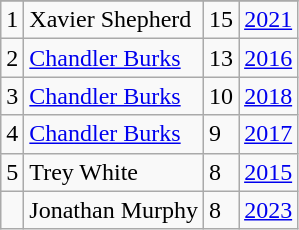<table class="wikitable">
<tr>
</tr>
<tr>
<td>1</td>
<td>Xavier Shepherd</td>
<td>15</td>
<td><a href='#'>2021</a></td>
</tr>
<tr>
<td>2</td>
<td><a href='#'>Chandler Burks</a></td>
<td>13</td>
<td><a href='#'>2016</a></td>
</tr>
<tr>
<td>3</td>
<td><a href='#'>Chandler Burks</a></td>
<td>10</td>
<td><a href='#'>2018</a></td>
</tr>
<tr>
<td>4</td>
<td><a href='#'>Chandler Burks</a></td>
<td>9</td>
<td><a href='#'>2017</a></td>
</tr>
<tr>
<td>5</td>
<td>Trey White</td>
<td>8</td>
<td><a href='#'>2015</a></td>
</tr>
<tr>
<td></td>
<td>Jonathan Murphy</td>
<td>8</td>
<td><a href='#'>2023</a></td>
</tr>
</table>
